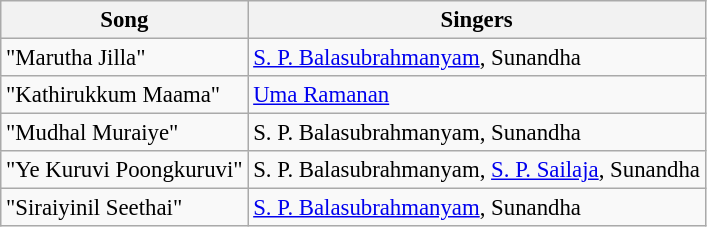<table class="wikitable" style="font-size: 95%;">
<tr>
<th>Song</th>
<th>Singers</th>
</tr>
<tr>
<td>"Marutha Jilla"</td>
<td><a href='#'>S. P. Balasubrahmanyam</a>, Sunandha</td>
</tr>
<tr>
<td>"Kathirukkum Maama"</td>
<td><a href='#'>Uma Ramanan</a></td>
</tr>
<tr>
<td>"Mudhal Muraiye"</td>
<td>S. P. Balasubrahmanyam, Sunandha</td>
</tr>
<tr>
<td>"Ye Kuruvi Poongkuruvi"</td>
<td>S. P. Balasubrahmanyam, <a href='#'>S. P. Sailaja</a>, Sunandha</td>
</tr>
<tr>
<td>"Siraiyinil Seethai"</td>
<td><a href='#'>S. P. Balasubrahmanyam</a>, Sunandha</td>
</tr>
</table>
